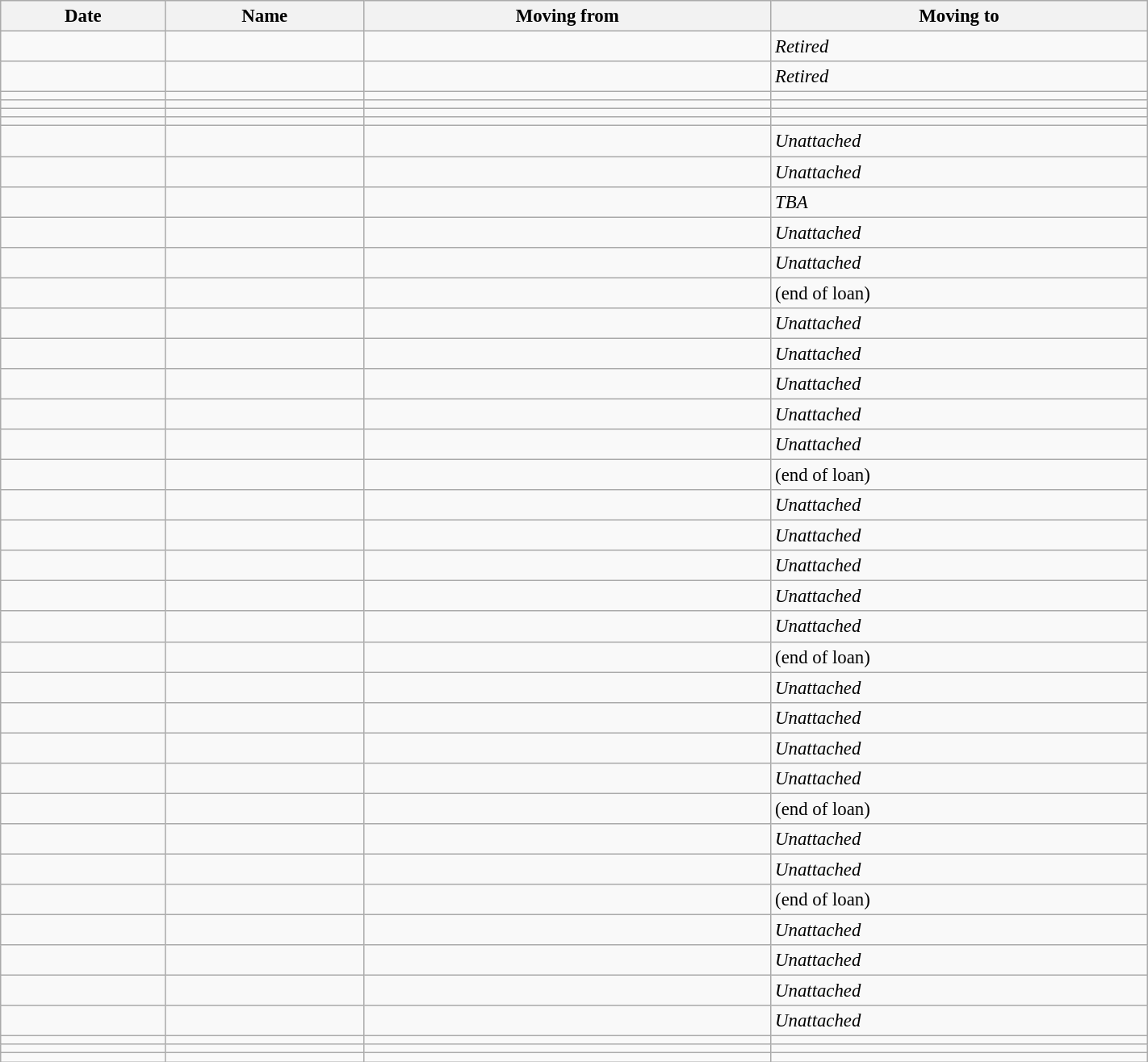<table class="wikitable sortable" style="width:75%; font-size:95%; ">
<tr>
<th>Date</th>
<th>Name</th>
<th>Moving from</th>
<th>Moving to</th>
</tr>
<tr>
<td></td>
<td></td>
<td></td>
<td><em>Retired</em></td>
</tr>
<tr>
<td></td>
<td></td>
<td></td>
<td><em>Retired</em></td>
</tr>
<tr>
<td></td>
<td></td>
<td></td>
<td></td>
</tr>
<tr>
<td></td>
<td></td>
<td></td>
<td></td>
</tr>
<tr>
<td></td>
<td></td>
<td></td>
<td></td>
</tr>
<tr>
<td></td>
<td></td>
<td></td>
<td></td>
</tr>
<tr>
<td></td>
<td></td>
<td></td>
<td><em>Unattached</em></td>
</tr>
<tr>
<td></td>
<td></td>
<td></td>
<td><em>Unattached</em></td>
</tr>
<tr>
<td></td>
<td></td>
<td></td>
<td><em>TBA</em></td>
</tr>
<tr>
<td></td>
<td></td>
<td></td>
<td><em>Unattached</em></td>
</tr>
<tr>
<td></td>
<td></td>
<td></td>
<td><em>Unattached</em></td>
</tr>
<tr>
<td></td>
<td></td>
<td></td>
<td> (end of loan)</td>
</tr>
<tr>
<td></td>
<td></td>
<td></td>
<td><em>Unattached</em></td>
</tr>
<tr>
<td></td>
<td></td>
<td></td>
<td><em>Unattached</em></td>
</tr>
<tr>
<td></td>
<td></td>
<td></td>
<td><em>Unattached</em></td>
</tr>
<tr>
<td></td>
<td></td>
<td></td>
<td><em>Unattached</em></td>
</tr>
<tr>
<td></td>
<td></td>
<td></td>
<td><em>Unattached</em></td>
</tr>
<tr>
<td></td>
<td></td>
<td></td>
<td> (end of loan)</td>
</tr>
<tr>
<td></td>
<td></td>
<td></td>
<td><em>Unattached</em></td>
</tr>
<tr>
<td></td>
<td></td>
<td></td>
<td><em>Unattached</em></td>
</tr>
<tr>
<td></td>
<td></td>
<td></td>
<td><em>Unattached</em></td>
</tr>
<tr>
<td></td>
<td></td>
<td></td>
<td><em>Unattached</em></td>
</tr>
<tr>
<td></td>
<td></td>
<td></td>
<td><em>Unattached</em></td>
</tr>
<tr>
<td></td>
<td></td>
<td></td>
<td> (end of loan)</td>
</tr>
<tr>
<td></td>
<td></td>
<td></td>
<td><em>Unattached</em></td>
</tr>
<tr>
<td></td>
<td></td>
<td></td>
<td><em>Unattached</em></td>
</tr>
<tr>
<td></td>
<td></td>
<td></td>
<td><em>Unattached</em></td>
</tr>
<tr>
<td></td>
<td></td>
<td></td>
<td><em>Unattached</em></td>
</tr>
<tr>
<td></td>
<td></td>
<td></td>
<td> (end of loan)</td>
</tr>
<tr>
<td></td>
<td></td>
<td></td>
<td><em>Unattached</em></td>
</tr>
<tr>
<td></td>
<td></td>
<td></td>
<td><em>Unattached</em></td>
</tr>
<tr>
<td></td>
<td></td>
<td></td>
<td> (end of loan)</td>
</tr>
<tr>
<td></td>
<td></td>
<td></td>
<td><em>Unattached</em></td>
</tr>
<tr>
<td></td>
<td></td>
<td></td>
<td><em>Unattached</em></td>
</tr>
<tr>
<td></td>
<td></td>
<td></td>
<td><em>Unattached</em></td>
</tr>
<tr>
<td></td>
<td></td>
<td></td>
<td><em>Unattached</em></td>
</tr>
<tr>
<td></td>
<td></td>
<td></td>
<td></td>
</tr>
<tr>
<td></td>
<td></td>
<td></td>
<td></td>
</tr>
<tr>
<td></td>
<td></td>
<td></td>
<td></td>
</tr>
</table>
